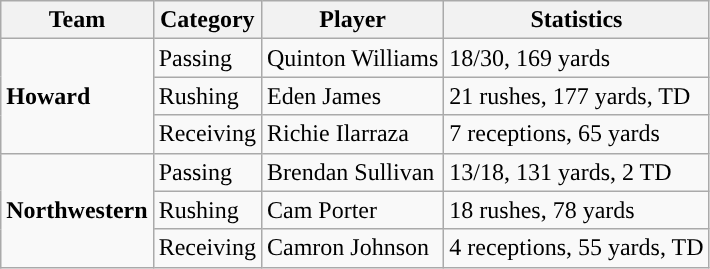<table class="wikitable" style="float: left;">
<tr>
<th>Team</th>
<th>Category</th>
<th>Player</th>
<th>Statistics</th>
</tr>
<tr>
<td rowspan=3><strong>Howard</strong></td>
<td>Passing</td>
<td>Quinton Williams</td>
<td>18/30, 169 yards</td>
</tr>
<tr>
<td>Rushing</td>
<td>Eden James</td>
<td>21 rushes, 177 yards, TD</td>
</tr>
<tr>
<td>Receiving</td>
<td>Richie Ilarraza</td>
<td>7 receptions, 65 yards</td>
</tr>
<tr>
<td rowspan=3><strong>Northwestern</strong></td>
<td>Passing</td>
<td>Brendan Sullivan</td>
<td>13/18, 131 yards, 2 TD</td>
</tr>
<tr>
<td>Rushing</td>
<td>Cam Porter</td>
<td>18 rushes, 78 yards</td>
</tr>
<tr>
<td>Receiving</td>
<td>Camron Johnson</td>
<td>4 receptions, 55 yards, TD</td>
</tr>
</table>
